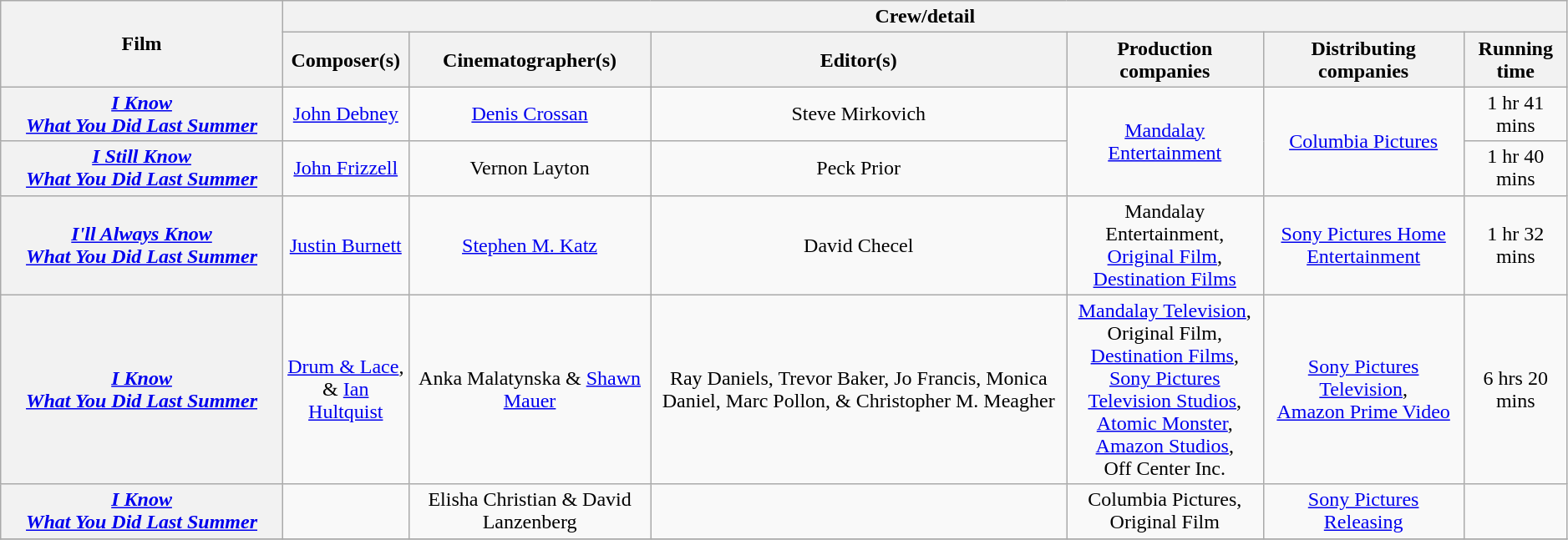<table class="wikitable sortable" style="text-align:center; width:99%;">
<tr>
<th rowspan="2" style="width:18%;">Film</th>
<th colspan="7">Crew/detail</th>
</tr>
<tr>
<th style="text-align:center;">Composer(s)</th>
<th style="text-align:center;">Cinematographer(s)</th>
<th style="text-align:center;">Editor(s)</th>
<th style="text-align:center;">Production companies</th>
<th style="text-align:center;">Distributing companies</th>
<th style="text-align:center;">Running time</th>
</tr>
<tr>
<th><em><a href='#'>I Know <br>What You Did Last Summer</a></em> <br></th>
<td><a href='#'>John Debney</a></td>
<td><a href='#'>Denis Crossan</a></td>
<td>Steve Mirkovich</td>
<td rowspan="2"><a href='#'>Mandalay Entertainment</a></td>
<td rowspan="2"><a href='#'>Columbia Pictures</a></td>
<td>1 hr 41 mins</td>
</tr>
<tr>
<th><em><a href='#'>I Still Know <br>What You Did Last Summer</a></em></th>
<td><a href='#'>John Frizzell</a></td>
<td>Vernon Layton</td>
<td>Peck Prior</td>
<td>1 hr 40 mins</td>
</tr>
<tr>
<th><em><a href='#'>I'll Always Know <br>What You Did Last Summer</a></em></th>
<td><a href='#'>Justin Burnett</a></td>
<td><a href='#'>Stephen M. Katz</a></td>
<td>David Checel</td>
<td>Mandalay Entertainment, <br><a href='#'>Original Film</a>, <br><a href='#'>Destination Films</a></td>
<td><a href='#'>Sony Pictures Home Entertainment</a></td>
<td>1 hr 32 mins</td>
</tr>
<tr>
<th><em><a href='#'>I Know <br>What You Did Last Summer</a></em> <br></th>
<td><a href='#'>Drum & Lace</a>, <br>& <a href='#'>Ian Hultquist</a></td>
<td>Anka Malatynska & <a href='#'>Shawn Mauer</a></td>
<td>Ray Daniels, Trevor Baker, Jo Francis, Monica Daniel, Marc Pollon, & Christopher M. Meagher</td>
<td><a href='#'>Mandalay Television</a>, <br>Original Film, <br><a href='#'>Destination Films</a>, <br><a href='#'>Sony Pictures Television Studios</a>, <br><a href='#'>Atomic Monster</a>, <br><a href='#'>Amazon Studios</a>, <br> Off Center Inc.</td>
<td><a href='#'>Sony Pictures Television</a>, <br><a href='#'>Amazon Prime Video</a></td>
<td>6 hrs 20 mins <br></td>
</tr>
<tr>
<th><em><a href='#'>I Know <br>What You Did Last Summer</a></em> <br></th>
<td></td>
<td>Elisha Christian & David Lanzenberg</td>
<td></td>
<td>Columbia Pictures, <br>Original Film</td>
<td><a href='#'>Sony Pictures Releasing</a></td>
<td></td>
</tr>
<tr>
</tr>
</table>
